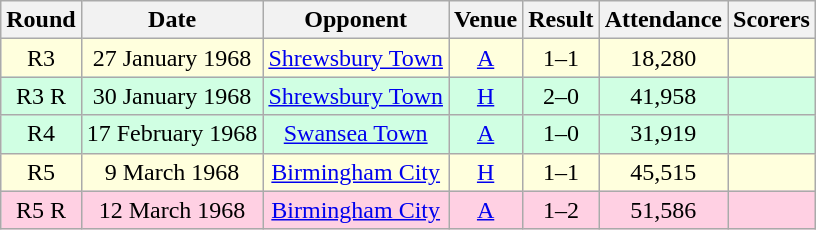<table class="wikitable sortable" style="font-size:100%; text-align:center">
<tr>
<th>Round</th>
<th>Date</th>
<th>Opponent</th>
<th>Venue</th>
<th>Result</th>
<th>Attendance</th>
<th>Scorers</th>
</tr>
<tr style="background-color: #ffffdd;">
<td>R3</td>
<td>27 January 1968</td>
<td><a href='#'>Shrewsbury Town</a></td>
<td><a href='#'>A</a></td>
<td>1–1</td>
<td>18,280</td>
<td></td>
</tr>
<tr style="background-color: #d0ffe3;">
<td>R3 R</td>
<td>30 January 1968</td>
<td><a href='#'>Shrewsbury Town</a></td>
<td><a href='#'>H</a></td>
<td>2–0</td>
<td>41,958</td>
<td></td>
</tr>
<tr style="background-color: #d0ffe3;">
<td>R4</td>
<td>17 February 1968</td>
<td><a href='#'>Swansea Town</a></td>
<td><a href='#'>A</a></td>
<td>1–0</td>
<td>31,919</td>
<td></td>
</tr>
<tr style="background-color: #ffffdd;">
<td>R5</td>
<td>9 March 1968</td>
<td><a href='#'>Birmingham City</a></td>
<td><a href='#'>H</a></td>
<td>1–1</td>
<td>45,515</td>
<td></td>
</tr>
<tr style="background-color: #ffd0e3;">
<td>R5 R</td>
<td>12 March 1968</td>
<td><a href='#'>Birmingham City</a></td>
<td><a href='#'>A</a></td>
<td>1–2</td>
<td>51,586</td>
<td></td>
</tr>
</table>
